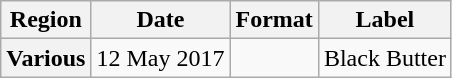<table class="wikitable plainrowheaders">
<tr>
<th scope="col">Region</th>
<th scope="col">Date</th>
<th scope="col">Format</th>
<th scope="col">Label</th>
</tr>
<tr>
<th scope="row">Various</th>
<td>12 May 2017</td>
<td></td>
<td>Black Butter</td>
</tr>
</table>
